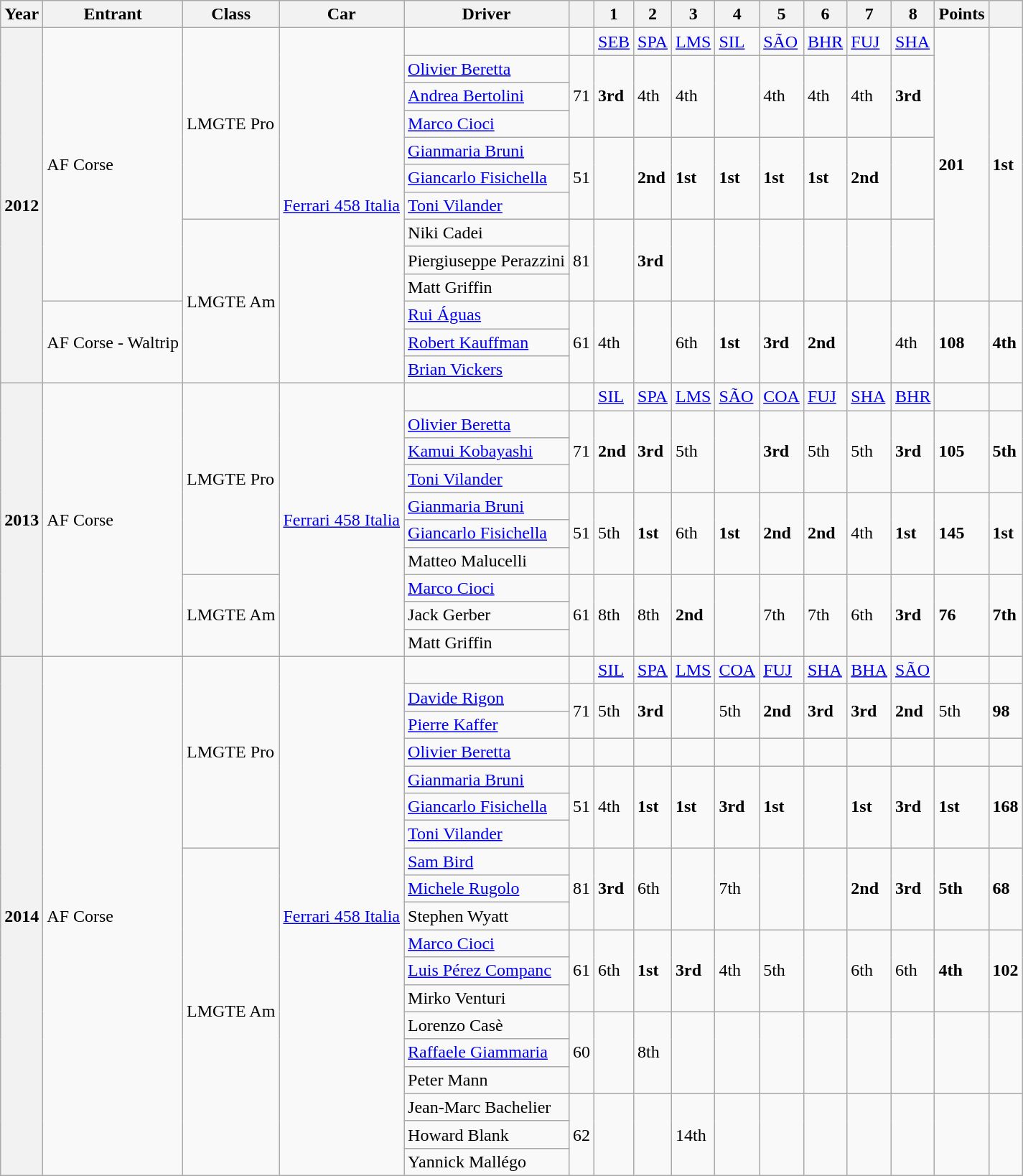<table class="wikitable">
<tr>
<th>Year</th>
<th>Entrant</th>
<th>Class</th>
<th>Car</th>
<th>Driver</th>
<th></th>
<th>1</th>
<th>2</th>
<th>3</th>
<th>4</th>
<th>5</th>
<th>6</th>
<th>7</th>
<th>8</th>
<th>Points</th>
<th></th>
</tr>
<tr>
<th rowspan="13">2012</th>
<td rowspan="10">AF Corse</td>
<td rowspan="7">LMGTE Pro</td>
<td rowspan="13"> <a href='#'>Ferrari 458 Italia</a></td>
<td></td>
<td></td>
<td><a href='#'>SEB</a></td>
<td><a href='#'>SPA</a></td>
<td><a href='#'>LMS</a></td>
<td><a href='#'>SIL</a></td>
<td><a href='#'>SÃO</a></td>
<td><a href='#'>BHR</a></td>
<td><a href='#'>FUJ</a></td>
<td><a href='#'>SHA</a></td>
<td rowspan="10"><strong>201</strong></td>
<td rowspan="10"><strong>1st</strong></td>
</tr>
<tr>
<td> <a href='#'>Olivier Beretta</a></td>
<td rowspan="3">71</td>
<td rowspan="3"><strong>3rd</strong></td>
<td rowspan="3">4th</td>
<td rowspan="3">4th</td>
<td rowspan="3"><strong></strong></td>
<td rowspan="3">4th</td>
<td rowspan="3">4th</td>
<td rowspan="3">4th</td>
<td rowspan="3"><strong>3rd</strong></td>
</tr>
<tr>
<td> <a href='#'>Andrea Bertolini</a></td>
</tr>
<tr>
<td> <a href='#'>Marco Cioci</a></td>
</tr>
<tr>
<td> <a href='#'>Gianmaria Bruni</a></td>
<td rowspan="3">51</td>
<td rowspan="3"><strong></strong></td>
<td rowspan="3"><strong>2nd</strong></td>
<td rowspan="3"><strong>1st</strong></td>
<td rowspan="3"><strong>1st</strong></td>
<td rowspan="3"><strong>1st</strong></td>
<td rowspan="3"><strong>1st</strong></td>
<td rowspan="3"><strong>2nd</strong></td>
<td rowspan="3"><strong></strong></td>
</tr>
<tr>
<td> <a href='#'>Giancarlo Fisichella</a></td>
</tr>
<tr>
<td> <a href='#'>Toni Vilander</a></td>
</tr>
<tr>
<td rowspan="6">LMGTE Am</td>
<td> Niki Cadei</td>
<td rowspan="3">81</td>
<td rowspan="3"></td>
<td rowspan="3"><strong>3rd</strong></td>
<td rowspan="3"><strong></strong></td>
<td rowspan="3"></td>
<td rowspan="3"></td>
<td rowspan="3"></td>
<td rowspan="3"></td>
<td rowspan="3"></td>
</tr>
<tr>
<td> Piergiuseppe Perazzini</td>
</tr>
<tr>
<td> Matt Griffin</td>
</tr>
<tr>
<td rowspan="3">AF Corse - Waltrip</td>
<td> <a href='#'>Rui Águas</a></td>
<td rowspan="3">61</td>
<td rowspan="3">4th</td>
<td rowspan="3"><strong></strong></td>
<td rowspan="3">6th</td>
<td rowspan="3"><strong>1st</strong></td>
<td rowspan="3"><strong>3rd</strong></td>
<td rowspan="3"><strong>2nd</strong></td>
<td rowspan="3"></td>
<td rowspan="3">4th</td>
<td rowspan="3"><strong>108</strong></td>
<td rowspan="3"><strong>4th</strong></td>
</tr>
<tr>
<td> <a href='#'>Robert Kauffman</a></td>
</tr>
<tr>
<td> <a href='#'>Brian Vickers</a></td>
</tr>
<tr>
<th rowspan="10">2013</th>
<td rowspan="10">AF Corse</td>
<td rowspan="7">LMGTE Pro</td>
<td rowspan="10"> <a href='#'>Ferrari 458 Italia</a></td>
<td></td>
<td></td>
<td><a href='#'>SIL</a></td>
<td><a href='#'>SPA</a></td>
<td><a href='#'>LMS</a></td>
<td><a href='#'>SÃO</a></td>
<td><a href='#'>COA</a></td>
<td><a href='#'>FUJ</a></td>
<td><a href='#'>SHA</a></td>
<td><a href='#'>BHR</a></td>
<td></td>
<td></td>
</tr>
<tr>
<td> <a href='#'>Olivier Beretta</a></td>
<td rowspan="3">71</td>
<td rowspan="3"><strong>2nd</strong></td>
<td rowspan="3"><strong>3rd</strong></td>
<td rowspan="3">5th</td>
<td rowspan="3"><strong></strong></td>
<td rowspan="3"><strong>3rd</strong></td>
<td rowspan="3">5th</td>
<td rowspan="3">5th</td>
<td rowspan="3"><strong>3rd</strong></td>
<td rowspan="3"><strong>105</strong></td>
<td rowspan="3"><strong>5th</strong></td>
</tr>
<tr>
<td> <a href='#'>Kamui Kobayashi</a></td>
</tr>
<tr>
<td> <a href='#'>Toni Vilander</a></td>
</tr>
<tr>
<td> <a href='#'>Gianmaria Bruni</a></td>
<td rowspan="3">51</td>
<td rowspan="3">5th</td>
<td rowspan="3"><strong>1st</strong></td>
<td rowspan="3">6th</td>
<td rowspan="3"><strong>1st</strong></td>
<td rowspan="3"><strong>2nd</strong></td>
<td rowspan="3"><strong>2nd</strong></td>
<td rowspan="3">4th</td>
<td rowspan="3"><strong>1st</strong></td>
<td rowspan="3"><strong>145</strong></td>
<td rowspan="3"><strong>1st</strong></td>
</tr>
<tr>
<td> <a href='#'>Giancarlo Fisichella</a></td>
</tr>
<tr>
<td> Matteo Malucelli</td>
</tr>
<tr>
<td rowspan="3">LMGTE Am</td>
<td> <a href='#'>Marco Cioci</a></td>
<td rowspan="3">61</td>
<td rowspan="3">8th</td>
<td rowspan="3">8th</td>
<td rowspan="3"><strong>2nd</strong></td>
<td rowspan="3"><strong></strong></td>
<td rowspan="3">7th</td>
<td rowspan="3">7th</td>
<td rowspan="3">6th</td>
<td rowspan="3"><strong>3rd</strong></td>
<td rowspan="3"><strong>76</strong></td>
<td rowspan="3"><strong>7th</strong></td>
</tr>
<tr>
<td> Jack Gerber</td>
</tr>
<tr>
<td> Matt Griffin</td>
</tr>
<tr>
<th rowspan="19">2014</th>
<td rowspan="19">AF Corse</td>
<td rowspan="7">LMGTE Pro</td>
<td rowspan="19"> <a href='#'>Ferrari 458 Italia</a></td>
<td></td>
<td></td>
<td><a href='#'>SIL</a></td>
<td><a href='#'>SPA</a></td>
<td><a href='#'>LMS</a></td>
<td><a href='#'>COA</a></td>
<td><a href='#'>FUJ</a></td>
<td><a href='#'>SHA</a></td>
<td><a href='#'>BHA</a></td>
<td><a href='#'>SÃO</a></td>
<td></td>
<td></td>
</tr>
<tr>
<td> <a href='#'>Davide Rigon</a></td>
<td rowspan="2">71</td>
<td rowspan="2">5th</td>
<td rowspan="2"><strong>3rd</strong></td>
<td rowspan="2"><strong></strong></td>
<td rowspan="2">5th</td>
<td rowspan="2"><strong>2nd</strong></td>
<td rowspan="2"><strong>3rd</strong></td>
<td rowspan="2"><strong>3rd</strong></td>
<td rowspan="2"><strong>2nd</strong></td>
<td rowspan="2">5th</td>
<td rowspan="2"><strong>98</strong></td>
</tr>
<tr>
<td> <a href='#'>Pierre Kaffer</a></td>
</tr>
<tr>
<td> <a href='#'>Olivier Beretta</a></td>
<td></td>
<td></td>
<td></td>
<td></td>
<td></td>
<td></td>
<td></td>
<td></td>
<td></td>
<td></td>
<td></td>
</tr>
<tr>
<td> <a href='#'>Gianmaria Bruni</a></td>
<td rowspan="3">51</td>
<td rowspan="3">4th</td>
<td rowspan="3"><strong>1st</strong></td>
<td rowspan="3"><strong>1st</strong></td>
<td rowspan="3"><strong>3rd</strong></td>
<td rowspan="3"><strong>1st</strong></td>
<td rowspan="3"><strong></strong></td>
<td rowspan="3"><strong>1st</strong></td>
<td rowspan="3"><strong>3rd</strong></td>
<td rowspan="3"><strong>1st</strong></td>
<td rowspan="3"><strong>168</strong></td>
</tr>
<tr>
<td> <a href='#'>Giancarlo Fisichella</a></td>
</tr>
<tr>
<td> <a href='#'>Toni Vilander</a></td>
</tr>
<tr>
<td rowspan="12">LMGTE Am</td>
<td> <a href='#'>Sam Bird</a></td>
<td rowspan="3">81</td>
<td rowspan="3"><strong>3rd</strong></td>
<td rowspan="3">6th</td>
<td rowspan="3"><strong></strong></td>
<td rowspan="3">7th</td>
<td rowspan="3"><strong></strong></td>
<td rowspan="3"><strong></strong></td>
<td rowspan="3"><strong>2nd</strong></td>
<td rowspan="3"><strong>3rd</strong></td>
<td rowspan="3"><strong>5th</strong></td>
<td rowspan="3"><strong>68</strong></td>
</tr>
<tr>
<td> <a href='#'>Michele Rugolo</a></td>
</tr>
<tr>
<td> Stephen Wyatt</td>
</tr>
<tr>
<td> <a href='#'>Marco Cioci</a></td>
<td rowspan="3">61</td>
<td rowspan="3">6th</td>
<td rowspan="3"><strong>1st</strong></td>
<td rowspan="3"><strong>3rd</strong></td>
<td rowspan="3">4th</td>
<td rowspan="3">5th</td>
<td rowspan="3"><strong></strong></td>
<td rowspan="3">6th</td>
<td rowspan="3">6th</td>
<td rowspan="3"><strong>4th</strong></td>
<td rowspan="3"><strong>102</strong></td>
</tr>
<tr>
<td> <a href='#'>Luis Pérez Companc</a></td>
</tr>
<tr>
<td> Mirko Venturi</td>
</tr>
<tr>
<td> Lorenzo Casè</td>
<td rowspan="3">60</td>
<td rowspan="3"></td>
<td rowspan="3">8th</td>
<td rowspan="3"><strong></strong></td>
<td rowspan="3"></td>
<td rowspan="3"></td>
<td rowspan="3"></td>
<td rowspan="3"></td>
<td rowspan="3"></td>
<td rowspan="3"></td>
<td rowspan="3"></td>
</tr>
<tr>
<td> <a href='#'>Raffaele Giammaria</a></td>
</tr>
<tr>
<td> Peter Mann</td>
</tr>
<tr>
<td> Jean-Marc Bachelier</td>
<td rowspan="3">62</td>
<td rowspan="3"></td>
<td rowspan="3"></td>
<td rowspan="3">14th</td>
<td rowspan="3"></td>
<td rowspan="3"></td>
<td rowspan="3"></td>
<td rowspan="3"></td>
<td rowspan="3"></td>
<td rowspan="3"></td>
<td rowspan="3"></td>
</tr>
<tr>
<td> Howard Blank</td>
</tr>
<tr>
<td> Yannick Mallégo</td>
</tr>
</table>
